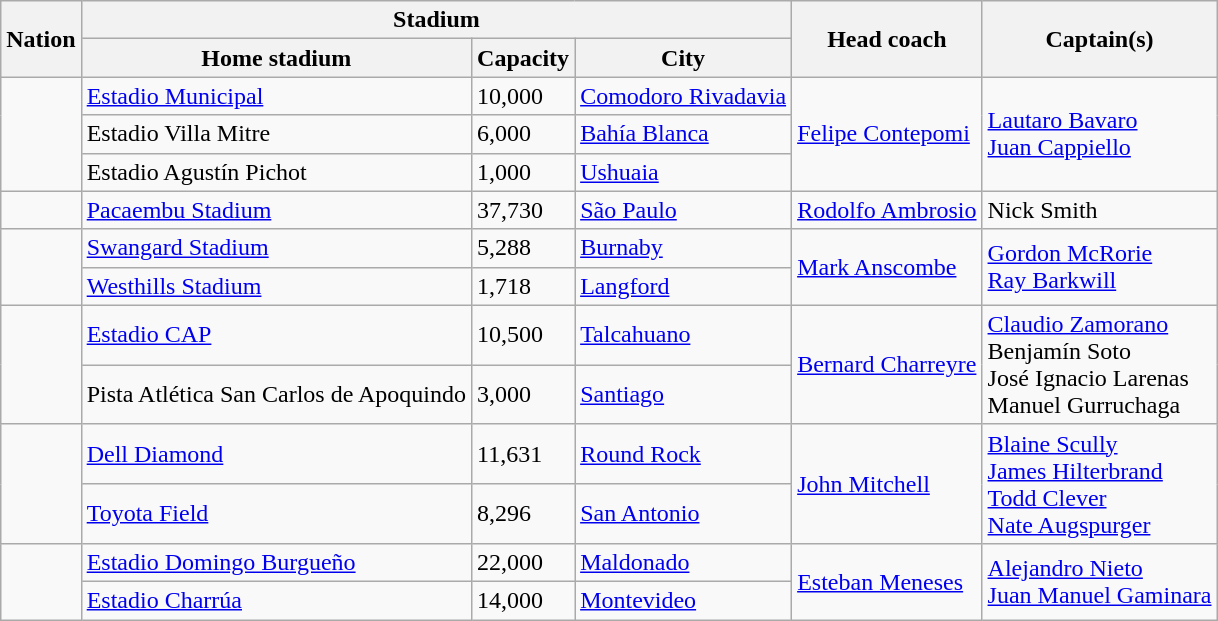<table class="wikitable">
<tr>
<th rowspan="2">Nation</th>
<th colspan="3">Stadium</th>
<th rowspan="2">Head coach</th>
<th rowspan="2">Captain(s)</th>
</tr>
<tr>
<th>Home stadium</th>
<th>Capacity</th>
<th>City</th>
</tr>
<tr>
<td rowspan=3></td>
<td><a href='#'>Estadio Municipal</a></td>
<td>10,000</td>
<td><a href='#'>Comodoro Rivadavia</a></td>
<td rowspan=3> <a href='#'>Felipe Contepomi</a></td>
<td rowspan=3><a href='#'>Lautaro Bavaro</a> <br> <a href='#'>Juan Cappiello</a></td>
</tr>
<tr>
<td>Estadio Villa Mitre</td>
<td>6,000</td>
<td><a href='#'>Bahía Blanca</a></td>
</tr>
<tr>
<td>Estadio Agustín Pichot</td>
<td>1,000</td>
<td><a href='#'>Ushuaia</a></td>
</tr>
<tr>
<td></td>
<td><a href='#'>Pacaembu Stadium</a></td>
<td>37,730</td>
<td><a href='#'>São Paulo</a></td>
<td> <a href='#'>Rodolfo Ambrosio</a></td>
<td>Nick Smith</td>
</tr>
<tr>
<td rowspan=2></td>
<td><a href='#'>Swangard Stadium</a></td>
<td>5,288</td>
<td><a href='#'>Burnaby</a></td>
<td rowspan=2> <a href='#'>Mark Anscombe</a></td>
<td rowspan=2><a href='#'>Gordon McRorie</a> <br> <a href='#'>Ray Barkwill</a></td>
</tr>
<tr>
<td><a href='#'>Westhills Stadium</a></td>
<td>1,718</td>
<td><a href='#'>Langford</a></td>
</tr>
<tr>
<td rowspan=2></td>
<td><a href='#'>Estadio CAP</a></td>
<td>10,500</td>
<td><a href='#'>Talcahuano</a></td>
<td rowspan=2> <a href='#'>Bernard Charreyre</a></td>
<td rowspan=2><a href='#'>Claudio Zamorano</a> <br> Benjamín Soto <br> José Ignacio Larenas <br> Manuel Gurruchaga</td>
</tr>
<tr>
<td>Pista Atlética San Carlos de Apoquindo</td>
<td>3,000</td>
<td><a href='#'>Santiago</a></td>
</tr>
<tr>
<td rowspan=2></td>
<td><a href='#'>Dell Diamond</a></td>
<td>11,631</td>
<td><a href='#'>Round Rock</a></td>
<td rowspan=2> <a href='#'>John Mitchell</a></td>
<td rowspan=2><a href='#'>Blaine Scully</a> <br> <a href='#'>James Hilterbrand</a> <br> <a href='#'>Todd Clever</a> <br> <a href='#'>Nate Augspurger</a></td>
</tr>
<tr>
<td><a href='#'>Toyota Field</a></td>
<td>8,296</td>
<td><a href='#'>San Antonio</a></td>
</tr>
<tr>
<td rowspan=2></td>
<td><a href='#'>Estadio Domingo Burgueño</a></td>
<td>22,000</td>
<td><a href='#'>Maldonado</a></td>
<td rowspan=2> <a href='#'>Esteban Meneses</a></td>
<td rowspan=2><a href='#'>Alejandro Nieto</a> <br> <a href='#'>Juan Manuel Gaminara</a></td>
</tr>
<tr>
<td><a href='#'>Estadio Charrúa</a></td>
<td>14,000</td>
<td><a href='#'>Montevideo</a></td>
</tr>
</table>
